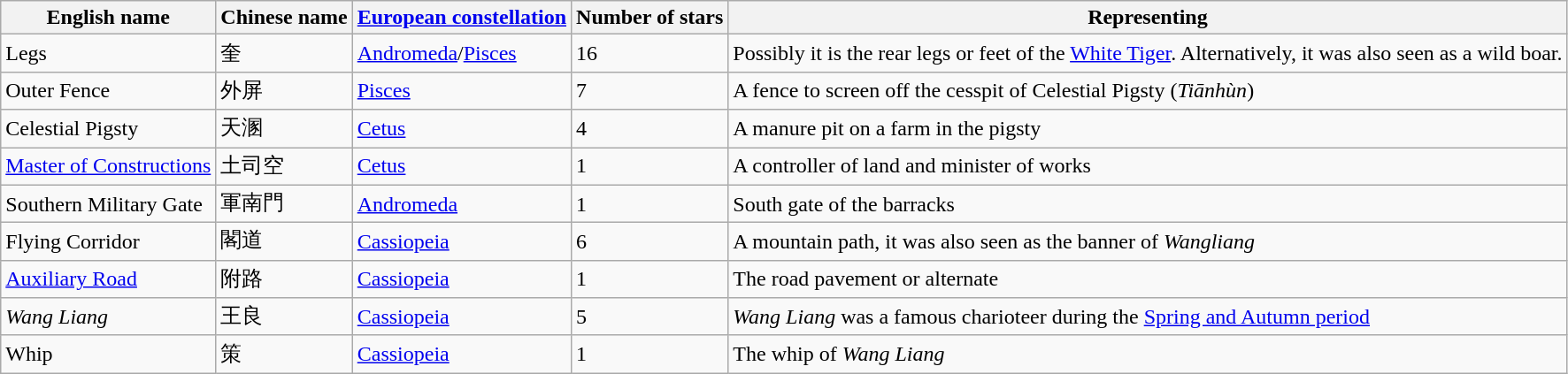<table class="wikitable">
<tr>
<th>English name</th>
<th>Chinese name</th>
<th><a href='#'>European constellation</a></th>
<th>Number of stars</th>
<th>Representing</th>
</tr>
<tr>
<td>Legs</td>
<td>奎</td>
<td><a href='#'>Andromeda</a>/<a href='#'>Pisces</a></td>
<td>16</td>
<td>Possibly it is the rear legs or feet of the <a href='#'>White Tiger</a>. Alternatively, it was also seen as a wild boar.</td>
</tr>
<tr>
<td>Outer Fence</td>
<td>外屏</td>
<td><a href='#'>Pisces</a></td>
<td>7</td>
<td>A fence to screen off the cesspit of Celestial Pigsty (<em>Tiānhùn</em>)</td>
</tr>
<tr>
<td>Celestial Pigsty</td>
<td>天溷</td>
<td><a href='#'>Cetus</a></td>
<td>4</td>
<td>A manure pit on a farm in the pigsty</td>
</tr>
<tr>
<td><a href='#'>Master of Constructions</a></td>
<td>土司空</td>
<td><a href='#'>Cetus</a></td>
<td>1</td>
<td>A controller of land and minister of works</td>
</tr>
<tr>
<td>Southern Military Gate</td>
<td>軍南門</td>
<td><a href='#'>Andromeda</a></td>
<td>1</td>
<td>South gate of the barracks</td>
</tr>
<tr>
<td>Flying Corridor</td>
<td>閣道</td>
<td><a href='#'>Cassiopeia</a></td>
<td>6</td>
<td>A mountain path, it was also seen as the banner of <em>Wangliang</em></td>
</tr>
<tr>
<td><a href='#'>Auxiliary Road</a></td>
<td>附路</td>
<td><a href='#'>Cassiopeia</a></td>
<td>1</td>
<td>The road pavement or alternate</td>
</tr>
<tr>
<td><em>Wang Liang</em></td>
<td>王良</td>
<td><a href='#'>Cassiopeia</a></td>
<td>5</td>
<td><em>Wang Liang</em> was a famous charioteer during the <a href='#'>Spring and Autumn period</a></td>
</tr>
<tr>
<td>Whip</td>
<td>策</td>
<td><a href='#'>Cassiopeia</a></td>
<td>1</td>
<td>The whip of <em>Wang Liang</em></td>
</tr>
</table>
